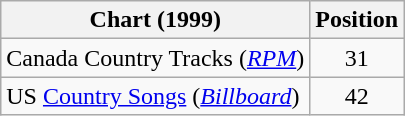<table class="wikitable sortable">
<tr>
<th scope="col">Chart (1999)</th>
<th scope="col">Position</th>
</tr>
<tr>
<td>Canada Country Tracks (<em><a href='#'>RPM</a></em>)</td>
<td align="center">31</td>
</tr>
<tr>
<td>US <a href='#'>Country Songs</a> (<em><a href='#'>Billboard</a></em>)</td>
<td align="center">42</td>
</tr>
</table>
